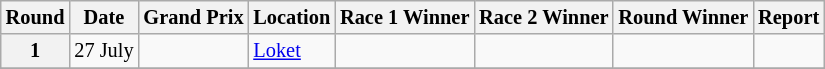<table class="wikitable" style="font-size: 85%;">
<tr>
<th>Round</th>
<th>Date</th>
<th>Grand Prix</th>
<th>Location</th>
<th>Race 1 Winner</th>
<th>Race 2 Winner</th>
<th>Round Winner</th>
<th>Report</th>
</tr>
<tr>
<th>1</th>
<td>27 July</td>
<td></td>
<td><a href='#'>Loket</a></td>
<td></td>
<td></td>
<td></td>
<td></td>
</tr>
<tr>
</tr>
</table>
